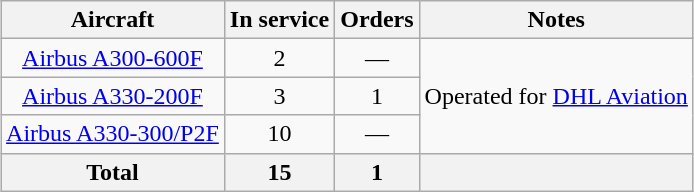<table class="wikitable" style="margin:0.5em auto;text-align:center">
<tr>
<th>Aircraft</th>
<th>In service</th>
<th>Orders</th>
<th>Notes</th>
</tr>
<tr>
<td><a href='#'>Airbus A300-600F</a></td>
<td>2</td>
<td>—</td>
<td rowspan="3">Operated for <a href='#'>DHL Aviation</a></td>
</tr>
<tr>
<td><a href='#'>Airbus A330-200F</a></td>
<td>3</td>
<td>1</td>
</tr>
<tr>
<td><a href='#'>Airbus A330-300/P2F</a></td>
<td>10</td>
<td>—</td>
</tr>
<tr>
<th>Total</th>
<th>15</th>
<th>1</th>
<th></th>
</tr>
</table>
